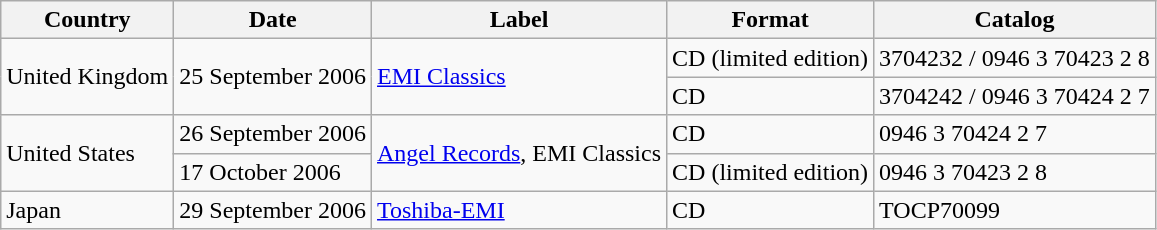<table class="wikitable">
<tr>
<th>Country</th>
<th>Date</th>
<th>Label</th>
<th>Format</th>
<th>Catalog</th>
</tr>
<tr>
<td rowspan="2">United Kingdom</td>
<td rowspan="2">25 September 2006</td>
<td rowspan="2"><a href='#'>EMI Classics</a></td>
<td>CD (limited edition)</td>
<td>3704232 / 0946 3 70423 2 8</td>
</tr>
<tr>
<td>CD</td>
<td>3704242 / 0946 3 70424 2 7</td>
</tr>
<tr>
<td rowspan="2">United States</td>
<td>26 September 2006</td>
<td rowspan="2"><a href='#'>Angel Records</a>, EMI Classics</td>
<td>CD</td>
<td>0946 3 70424 2 7</td>
</tr>
<tr>
<td>17 October 2006</td>
<td>CD (limited edition)</td>
<td>0946 3 70423 2 8</td>
</tr>
<tr>
<td>Japan</td>
<td>29 September 2006</td>
<td><a href='#'>Toshiba-EMI</a></td>
<td>CD</td>
<td>TOCP70099</td>
</tr>
</table>
